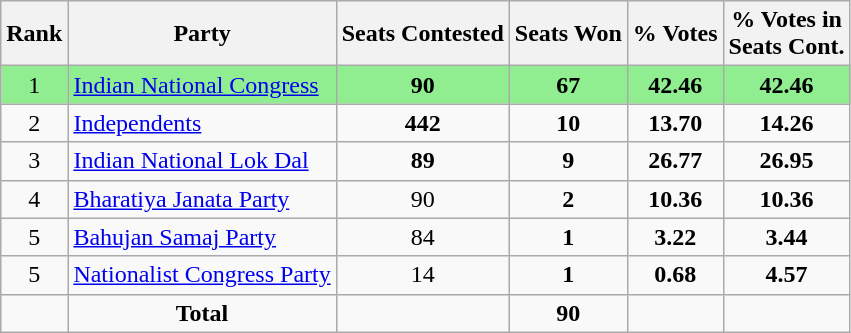<table class="wikitable sortable" style="text-align: center;">
<tr>
<th align="center">Rank</th>
<th align="center">Party</th>
<th align="center">Seats Contested</th>
<th align="center">Seats Won</th>
<th align="center">% Votes</th>
<th align="center">% Votes in <br> Seats Cont.</th>
</tr>
<tr style="background: #90EE90;">
<td>1</td>
<td align="left"><a href='#'>Indian National Congress</a></td>
<td><strong>90</strong></td>
<td><strong>67</strong></td>
<td><strong>42.46</strong></td>
<td><strong>42.46</strong></td>
</tr>
<tr>
<td>2</td>
<td align="left"><a href='#'>Independents</a></td>
<td><strong>442</strong></td>
<td><strong>10</strong></td>
<td><strong>13.70</strong></td>
<td><strong>14.26</strong></td>
</tr>
<tr>
<td>3</td>
<td align="left"><a href='#'>Indian National Lok Dal</a></td>
<td><strong>89</strong></td>
<td><strong>9</strong></td>
<td><strong>26.77</strong></td>
<td><strong>26.95</strong></td>
</tr>
<tr>
<td>4</td>
<td align="left"><a href='#'>Bharatiya Janata Party</a></td>
<td>90</td>
<td><strong>2</strong></td>
<td><strong>10.36</strong></td>
<td><strong>10.36</strong></td>
</tr>
<tr>
<td>5</td>
<td align="left"><a href='#'>Bahujan Samaj Party</a></td>
<td>84</td>
<td><strong>1</strong></td>
<td><strong>3.22</strong></td>
<td><strong>3.44</strong></td>
</tr>
<tr>
<td>5</td>
<td align="left"><a href='#'>Nationalist Congress Party</a></td>
<td>14</td>
<td><strong>1</strong></td>
<td><strong>0.68</strong></td>
<td><strong>4.57</strong></td>
</tr>
<tr>
<td></td>
<td align="centre"><strong>Total </strong></td>
<td></td>
<td><strong>90</strong></td>
<td></td>
<td></td>
</tr>
</table>
